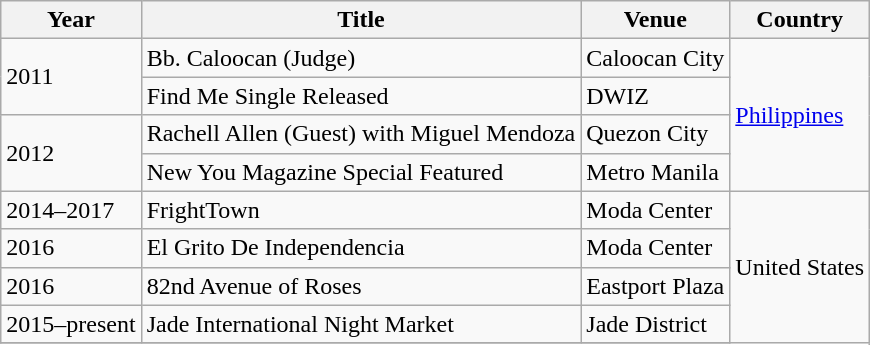<table class="wikitable">
<tr>
<th>Year</th>
<th>Title</th>
<th>Venue</th>
<th>Country</th>
</tr>
<tr>
<td rowspan="2">2011</td>
<td>Bb. Caloocan (Judge)</td>
<td>Caloocan City</td>
<td rowspan=04> <a href='#'>Philippines</a></td>
</tr>
<tr>
<td>Find Me Single Released</td>
<td>DWIZ</td>
</tr>
<tr>
<td rowspan="2">2012</td>
<td>Rachell Allen (Guest) with Miguel Mendoza</td>
<td>Quezon City</td>
</tr>
<tr>
<td>New You Magazine Special Featured</td>
<td>Metro Manila</td>
</tr>
<tr>
<td rowspan="1">2014–2017</td>
<td>FrightTown</td>
<td>Moda Center</td>
<td rowspan=05> United States</td>
</tr>
<tr>
<td>2016</td>
<td>El Grito De Independencia</td>
<td>Moda Center</td>
</tr>
<tr>
<td>2016</td>
<td>82nd Avenue of Roses</td>
<td>Eastport Plaza</td>
</tr>
<tr>
<td>2015–present</td>
<td>Jade International Night Market</td>
<td>Jade District</td>
</tr>
<tr>
</tr>
</table>
